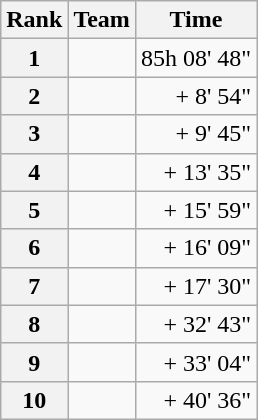<table class="wikitable">
<tr>
<th scope="col">Rank</th>
<th scope="col">Team</th>
<th scope="col">Time</th>
</tr>
<tr>
<th scope="row">1</th>
<td>  </td>
<td align="right">85h 08' 48"</td>
</tr>
<tr>
<th scope="row">2</th>
<td> </td>
<td align="right">+ 8' 54"</td>
</tr>
<tr>
<th scope="row">3</th>
<td> </td>
<td align="right">+ 9' 45"</td>
</tr>
<tr>
<th scope="row">4</th>
<td> </td>
<td align="right">+ 13' 35"</td>
</tr>
<tr>
<th scope="row">5</th>
<td> </td>
<td align="right">+ 15' 59"</td>
</tr>
<tr>
<th scope="row">6</th>
<td> </td>
<td align="right">+ 16' 09"</td>
</tr>
<tr>
<th scope="row">7</th>
<td> </td>
<td align="right">+ 17' 30"</td>
</tr>
<tr>
<th scope="row">8</th>
<td> </td>
<td align="right">+ 32' 43"</td>
</tr>
<tr>
<th scope="row">9</th>
<td> </td>
<td align="right">+ 33' 04"</td>
</tr>
<tr>
<th scope="row">10</th>
<td> </td>
<td align="right">+ 40' 36"</td>
</tr>
</table>
